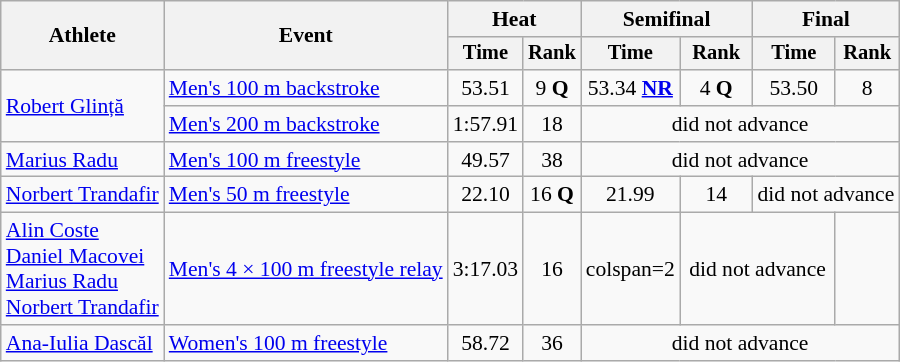<table class=wikitable style="font-size:90%">
<tr>
<th rowspan="2">Athlete</th>
<th rowspan="2">Event</th>
<th colspan="2">Heat</th>
<th colspan="2">Semifinal</th>
<th colspan="2">Final</th>
</tr>
<tr style="font-size:95%">
<th>Time</th>
<th>Rank</th>
<th>Time</th>
<th>Rank</th>
<th>Time</th>
<th>Rank</th>
</tr>
<tr align=center>
<td align=left rowspan=2><a href='#'>Robert Glință</a></td>
<td align=left><a href='#'>Men's 100 m backstroke</a></td>
<td>53.51</td>
<td>9 <strong>Q</strong></td>
<td>53.34 <strong><a href='#'>NR</a></strong></td>
<td>4 <strong>Q</strong></td>
<td>53.50</td>
<td>8</td>
</tr>
<tr align=center>
<td align=left><a href='#'>Men's 200 m backstroke</a></td>
<td>1:57.91</td>
<td>18</td>
<td colspan=4>did not advance</td>
</tr>
<tr align=center>
<td align=left><a href='#'>Marius Radu</a></td>
<td align=left><a href='#'>Men's 100 m freestyle</a></td>
<td>49.57</td>
<td>38</td>
<td colspan=4>did not advance</td>
</tr>
<tr align=center>
<td align=left><a href='#'>Norbert Trandafir</a></td>
<td align=left><a href='#'>Men's 50 m freestyle</a></td>
<td>22.10</td>
<td>16 <strong>Q</strong></td>
<td>21.99</td>
<td>14</td>
<td colspan=2>did not advance</td>
</tr>
<tr align=center>
<td align=left><a href='#'>Alin Coste</a><br><a href='#'>Daniel Macovei</a><br><a href='#'>Marius Radu</a><br><a href='#'>Norbert Trandafir</a></td>
<td align=left><a href='#'>Men's 4 × 100 m freestyle relay</a></td>
<td>3:17.03</td>
<td>16</td>
<td>colspan=2 </td>
<td colspan=2>did not advance</td>
</tr>
<tr align=center>
<td align=left><a href='#'>Ana-Iulia Dascăl</a></td>
<td align=left><a href='#'>Women's 100 m freestyle</a></td>
<td>58.72</td>
<td>36</td>
<td colspan=4>did not advance</td>
</tr>
</table>
